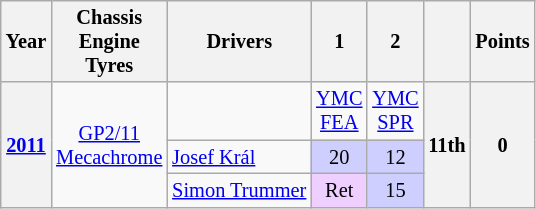<table class="wikitable" style="text-align:center; font-size:85%;">
<tr>
<th>Year</th>
<th>Chassis<br>Engine<br>Tyres</th>
<th>Drivers</th>
<th>1</th>
<th>2</th>
<th></th>
<th>Points</th>
</tr>
<tr>
<th rowspan=3><a href='#'>2011</a></th>
<td rowspan=3><a href='#'>GP2/11</a><br><a href='#'>Mecachrome</a><br></td>
<td></td>
<td><a href='#'>YMC<br>FEA</a></td>
<td><a href='#'>YMC<br>SPR</a></td>
<th rowspan=3>11th</th>
<th rowspan=3>0</th>
</tr>
<tr>
<td align=left> <a href='#'>Josef Král</a></td>
<td bgcolor="#CFCFFF">20</td>
<td bgcolor="#CFCFFF">12</td>
</tr>
<tr>
<td align=left> <a href='#'>Simon Trummer</a></td>
<td bgcolor="#EFCFFF">Ret</td>
<td bgcolor="#CFCFFF">15</td>
</tr>
</table>
